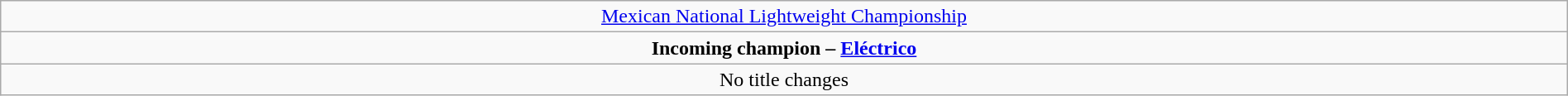<table class="wikitable" style="text-align:center; width:100%;">
<tr>
<td colspan="5" style="text-align: center;"><a href='#'>Mexican National Lightweight Championship</a></td>
</tr>
<tr>
<td colspan="5" style="text-align: center;"><strong>Incoming champion – <a href='#'>Eléctrico</a></strong></td>
</tr>
<tr>
<td colspan="5">No title changes</td>
</tr>
</table>
